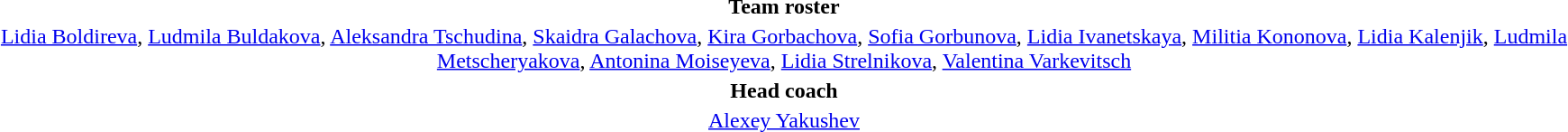<table style="text-align: center; margin-top: 2em; margin-left: auto; margin-right: auto">
<tr>
<td><strong>Team roster</strong></td>
</tr>
<tr>
<td><a href='#'>Lidia Boldireva</a>, <a href='#'>Ludmila Buldakova</a>, <a href='#'>Aleksandra Tschudina</a>, <a href='#'>Skaidra Galachova</a>, <a href='#'>Kira Gorbachova</a>, <a href='#'>Sofia Gorbunova</a>, <a href='#'>Lidia Ivanetskaya</a>, <a href='#'>Militia Kononova</a>, <a href='#'>Lidia Kalenjik</a>, <a href='#'>Ludmila Metscheryakova</a>, <a href='#'>Antonina Moiseyeva</a>, <a href='#'>Lidia Strelnikova</a>, <a href='#'>Valentina Varkevitsch</a></td>
</tr>
<tr>
<td><strong>Head coach</strong></td>
</tr>
<tr>
<td><a href='#'>Alexey Yakushev</a></td>
</tr>
<tr>
</tr>
</table>
